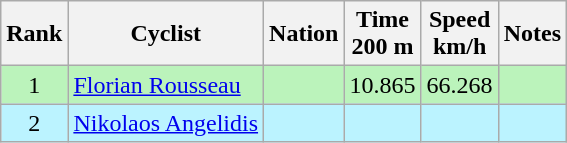<table class="wikitable sortable" style="text-align:center">
<tr>
<th>Rank</th>
<th>Cyclist</th>
<th>Nation</th>
<th>Time<br>200 m</th>
<th>Speed<br>km/h</th>
<th>Notes</th>
</tr>
<tr bgcolor=bbf3bb>
<td>1</td>
<td align=left><a href='#'>Florian Rousseau</a></td>
<td align=left></td>
<td>10.865</td>
<td>66.268</td>
<td></td>
</tr>
<tr bgcolor=bbf3ff>
<td>2</td>
<td align=left><a href='#'>Nikolaos Angelidis</a></td>
<td align=left></td>
<td></td>
<td></td>
<td></td>
</tr>
</table>
